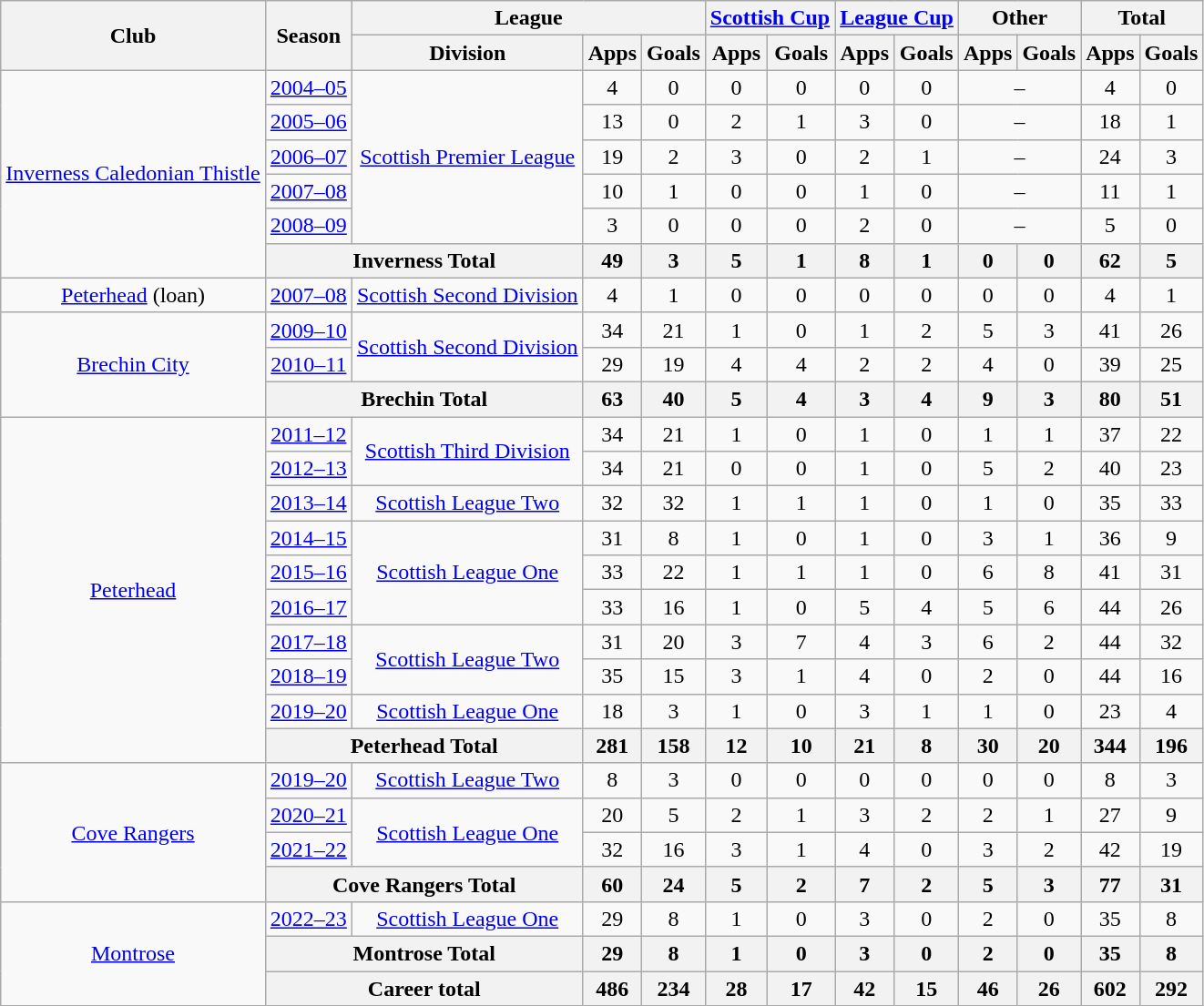<table class="wikitable" style="text-align: center">
<tr>
<th rowspan="2">Club</th>
<th rowspan="2">Season</th>
<th colspan="3">League</th>
<th colspan="2"><a href='#'>Scottish Cup</a></th>
<th colspan="2"><a href='#'>League Cup</a></th>
<th colspan="2">Other</th>
<th colspan="2">Total</th>
</tr>
<tr>
<th>Division</th>
<th>Apps</th>
<th>Goals</th>
<th>Apps</th>
<th>Goals</th>
<th>Apps</th>
<th>Goals</th>
<th>Apps</th>
<th>Goals</th>
<th>Apps</th>
<th>Goals</th>
</tr>
<tr>
<td rowspan="6"><a href='#'>Inverness Caledonian Thistle</a></td>
<td><a href='#'>2004–05</a></td>
<td rowspan="5"><a href='#'>Scottish Premier League</a></td>
<td>4</td>
<td>0</td>
<td>0</td>
<td>0</td>
<td>0</td>
<td>0</td>
<td colspan="2">–</td>
<td>4</td>
<td>0</td>
</tr>
<tr>
<td><a href='#'>2005–06</a></td>
<td>13</td>
<td>0</td>
<td>2</td>
<td>1</td>
<td>3</td>
<td>0</td>
<td colspan="2">–</td>
<td>18</td>
<td>1</td>
</tr>
<tr>
<td><a href='#'>2006–07</a></td>
<td>19</td>
<td>2</td>
<td>3</td>
<td>0</td>
<td>2</td>
<td>1</td>
<td colspan="2">–</td>
<td>24</td>
<td>3</td>
</tr>
<tr>
<td><a href='#'>2007–08</a></td>
<td>10</td>
<td>1</td>
<td>0</td>
<td>0</td>
<td>1</td>
<td>0</td>
<td colspan="2">–</td>
<td>11</td>
<td>1</td>
</tr>
<tr>
<td><a href='#'>2008–09</a></td>
<td>3</td>
<td>0</td>
<td>0</td>
<td>0</td>
<td>2</td>
<td>0</td>
<td colspan="2">–</td>
<td>5</td>
<td>0</td>
</tr>
<tr>
<th colspan="2">Inverness Total</th>
<th>49</th>
<th>3</th>
<th>5</th>
<th>1</th>
<th>8</th>
<th>1</th>
<th>0</th>
<th>0</th>
<th>62</th>
<th>5</th>
</tr>
<tr>
<td><a href='#'>Peterhead</a> (loan)</td>
<td><a href='#'>2007–08</a></td>
<td><a href='#'>Scottish Second Division</a></td>
<td>4</td>
<td>1</td>
<td>0</td>
<td>0</td>
<td>0</td>
<td>0</td>
<td>0</td>
<td>0</td>
<td>4</td>
<td>1</td>
</tr>
<tr>
<td rowspan="3"><a href='#'>Brechin City</a></td>
<td><a href='#'>2009–10</a></td>
<td rowspan="2"><a href='#'>Scottish Second Division</a></td>
<td>34</td>
<td>21</td>
<td>1</td>
<td>0</td>
<td>1</td>
<td>2</td>
<td>5</td>
<td>3</td>
<td>41</td>
<td>26</td>
</tr>
<tr>
<td><a href='#'>2010–11</a></td>
<td>29</td>
<td>19</td>
<td>4</td>
<td>4</td>
<td>2</td>
<td>2</td>
<td>4</td>
<td>0</td>
<td>39</td>
<td>25</td>
</tr>
<tr>
<th colspan="2">Brechin Total</th>
<th>63</th>
<th>40</th>
<th>5</th>
<th>4</th>
<th>3</th>
<th>4</th>
<th>9</th>
<th>3</th>
<th>80</th>
<th>51</th>
</tr>
<tr>
<td rowspan="10"><a href='#'>Peterhead</a></td>
<td><a href='#'>2011–12</a></td>
<td rowspan="2"><a href='#'>Scottish Third Division</a></td>
<td>34</td>
<td>21</td>
<td>1</td>
<td>0</td>
<td>1</td>
<td>0</td>
<td>1</td>
<td>1</td>
<td>37</td>
<td>22</td>
</tr>
<tr>
<td><a href='#'>2012–13</a></td>
<td>34</td>
<td>21</td>
<td>0</td>
<td>0</td>
<td>1</td>
<td>0</td>
<td>5</td>
<td>2</td>
<td>40</td>
<td>23</td>
</tr>
<tr>
<td><a href='#'>2013–14</a></td>
<td><a href='#'>Scottish League Two</a></td>
<td>32</td>
<td>32</td>
<td>1</td>
<td>1</td>
<td>1</td>
<td>0</td>
<td>1</td>
<td>0</td>
<td>35</td>
<td>33</td>
</tr>
<tr>
<td><a href='#'>2014–15</a></td>
<td rowspan="3"><a href='#'>Scottish League One</a></td>
<td>31</td>
<td>8</td>
<td>1</td>
<td>0</td>
<td>1</td>
<td>0</td>
<td>3</td>
<td>1</td>
<td>36</td>
<td>9</td>
</tr>
<tr>
<td><a href='#'>2015–16</a></td>
<td>33</td>
<td>22</td>
<td>1</td>
<td>1</td>
<td>1</td>
<td>0</td>
<td>6</td>
<td>8</td>
<td>41</td>
<td>31</td>
</tr>
<tr>
<td><a href='#'>2016–17</a></td>
<td>33</td>
<td>16</td>
<td>1</td>
<td>0</td>
<td>5</td>
<td>4</td>
<td>5</td>
<td>6</td>
<td>44</td>
<td>26</td>
</tr>
<tr>
<td><a href='#'>2017–18</a></td>
<td rowspan="2"><a href='#'>Scottish League Two</a></td>
<td>31</td>
<td>20</td>
<td>3</td>
<td>7</td>
<td>4</td>
<td>3</td>
<td>6</td>
<td>2</td>
<td>44</td>
<td>32</td>
</tr>
<tr>
<td><a href='#'>2018–19</a></td>
<td>35</td>
<td>15</td>
<td>3</td>
<td>1</td>
<td>4</td>
<td>0</td>
<td>2</td>
<td>0</td>
<td>44</td>
<td>16</td>
</tr>
<tr>
<td><a href='#'>2019–20</a></td>
<td><a href='#'>Scottish League One</a></td>
<td>18</td>
<td>3</td>
<td>1</td>
<td>0</td>
<td>3</td>
<td>1</td>
<td>1</td>
<td>0</td>
<td>23</td>
<td>4</td>
</tr>
<tr>
<th colspan="2">Peterhead Total</th>
<th>281</th>
<th>158</th>
<th>12</th>
<th>10</th>
<th>21</th>
<th>8</th>
<th>30</th>
<th>20</th>
<th>344</th>
<th>196</th>
</tr>
<tr>
<td rowspan="4"><a href='#'>Cove Rangers</a></td>
<td><a href='#'>2019–20</a></td>
<td><a href='#'>Scottish League Two</a></td>
<td>8</td>
<td>3</td>
<td>0</td>
<td>0</td>
<td>0</td>
<td>0</td>
<td>0</td>
<td>0</td>
<td>8</td>
<td>3</td>
</tr>
<tr>
<td><a href='#'>2020–21</a></td>
<td rowspan="2"><a href='#'>Scottish League One</a></td>
<td>20</td>
<td>5</td>
<td>2</td>
<td>1</td>
<td>3</td>
<td>2</td>
<td>2</td>
<td>1</td>
<td>27</td>
<td>9</td>
</tr>
<tr>
<td><a href='#'>2021–22</a></td>
<td>32</td>
<td>16</td>
<td>3</td>
<td>1</td>
<td>4</td>
<td>0</td>
<td>3</td>
<td>2</td>
<td>42</td>
<td>19</td>
</tr>
<tr>
<th colspan="2">Cove Rangers Total</th>
<th>60</th>
<th>24</th>
<th>5</th>
<th>2</th>
<th>7</th>
<th>2</th>
<th>5</th>
<th>3</th>
<th>77</th>
<th>31</th>
</tr>
<tr>
<td rowspan="10"><a href='#'>Montrose</a></td>
<td><a href='#'>2022–23</a></td>
<td><a href='#'>Scottish League One</a></td>
<td>29</td>
<td>8</td>
<td>1</td>
<td>0</td>
<td>3</td>
<td>0</td>
<td>2</td>
<td>0</td>
<td>35</td>
<td>8</td>
</tr>
<tr>
<th colspan="2">Montrose Total</th>
<th>29</th>
<th>8</th>
<th>1</th>
<th>0</th>
<th>3</th>
<th>0</th>
<th>2</th>
<th>0</th>
<th>35</th>
<th>8</th>
</tr>
<tr>
<th colspan="2">Career total</th>
<th>486</th>
<th>234</th>
<th>28</th>
<th>17</th>
<th>42</th>
<th>15</th>
<th>46</th>
<th>26</th>
<th>602</th>
<th>292</th>
</tr>
</table>
